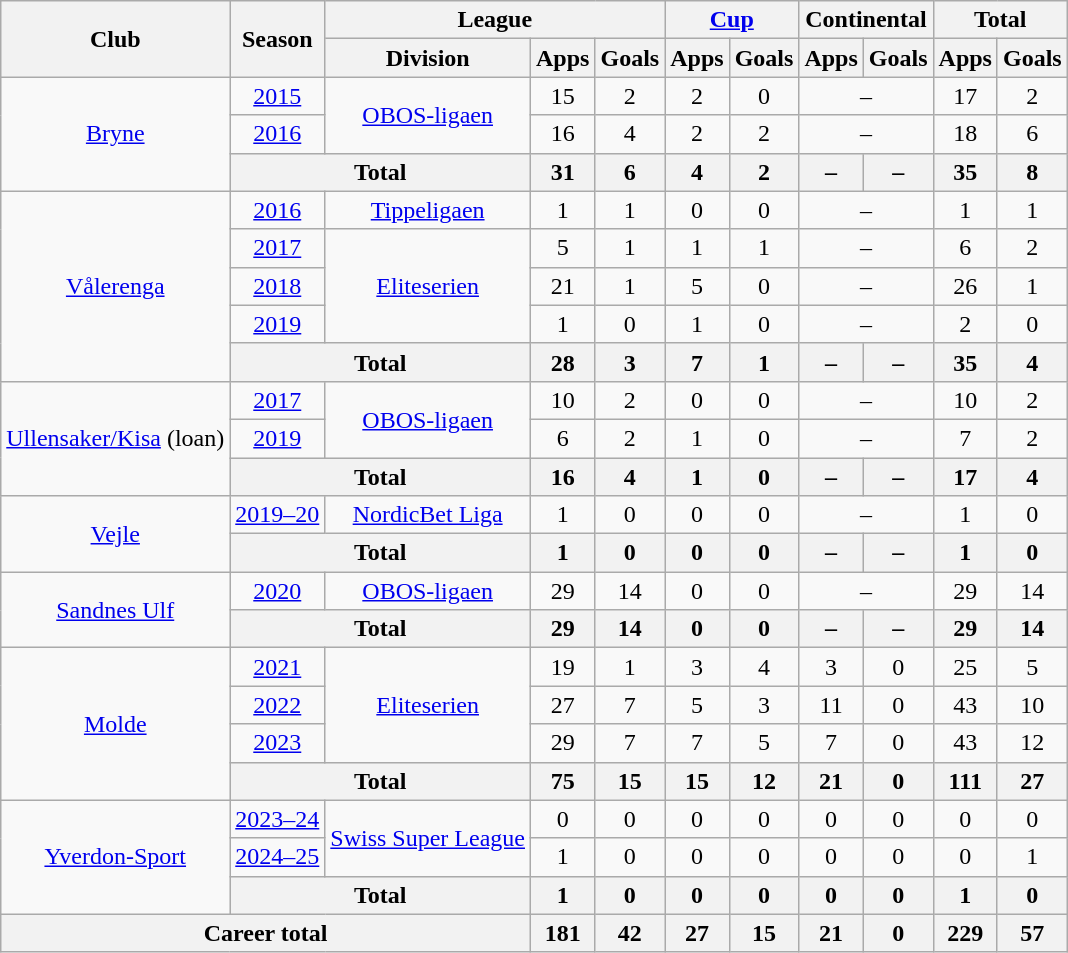<table class="wikitable" style="text-align: center;">
<tr>
<th rowspan=2>Club</th>
<th rowspan=2>Season</th>
<th colspan=3>League</th>
<th colspan=2><a href='#'>Cup</a></th>
<th colspan=2>Continental</th>
<th colspan=2>Total</th>
</tr>
<tr>
<th>Division</th>
<th>Apps</th>
<th>Goals</th>
<th>Apps</th>
<th>Goals</th>
<th>Apps</th>
<th>Goals</th>
<th>Apps</th>
<th>Goals</th>
</tr>
<tr>
<td rowspan=3><a href='#'>Bryne</a></td>
<td><a href='#'>2015</a></td>
<td rowspan=2><a href='#'>OBOS-ligaen</a></td>
<td>15</td>
<td>2</td>
<td>2</td>
<td>0</td>
<td colspan=2>–</td>
<td>17</td>
<td>2</td>
</tr>
<tr>
<td><a href='#'>2016</a></td>
<td>16</td>
<td>4</td>
<td>2</td>
<td>2</td>
<td colspan=2>–</td>
<td>18</td>
<td>6</td>
</tr>
<tr>
<th colspan=2>Total</th>
<th>31</th>
<th>6</th>
<th>4</th>
<th>2</th>
<th>–</th>
<th>–</th>
<th>35</th>
<th>8</th>
</tr>
<tr>
<td rowspan=5><a href='#'>Vålerenga</a></td>
<td><a href='#'>2016</a></td>
<td rowspan=1><a href='#'>Tippeligaen</a></td>
<td>1</td>
<td>1</td>
<td>0</td>
<td>0</td>
<td colspan=2>–</td>
<td>1</td>
<td>1</td>
</tr>
<tr>
<td><a href='#'>2017</a></td>
<td rowspan=3><a href='#'>Eliteserien</a></td>
<td>5</td>
<td>1</td>
<td>1</td>
<td>1</td>
<td colspan=2>–</td>
<td>6</td>
<td>2</td>
</tr>
<tr>
<td><a href='#'>2018</a></td>
<td>21</td>
<td>1</td>
<td>5</td>
<td>0</td>
<td colspan=2>–</td>
<td>26</td>
<td>1</td>
</tr>
<tr>
<td><a href='#'>2019</a></td>
<td>1</td>
<td>0</td>
<td>1</td>
<td>0</td>
<td colspan=2>–</td>
<td>2</td>
<td>0</td>
</tr>
<tr>
<th colspan=2>Total</th>
<th>28</th>
<th>3</th>
<th>7</th>
<th>1</th>
<th>–</th>
<th>–</th>
<th>35</th>
<th>4</th>
</tr>
<tr>
<td rowspan=3><a href='#'>Ullensaker/Kisa</a> (loan)</td>
<td><a href='#'>2017</a></td>
<td rowspan=2><a href='#'>OBOS-ligaen</a></td>
<td>10</td>
<td>2</td>
<td>0</td>
<td>0</td>
<td colspan=2>–</td>
<td>10</td>
<td>2</td>
</tr>
<tr>
<td><a href='#'>2019</a></td>
<td>6</td>
<td>2</td>
<td>1</td>
<td>0</td>
<td colspan=2>–</td>
<td>7</td>
<td>2</td>
</tr>
<tr>
<th colspan=2>Total</th>
<th>16</th>
<th>4</th>
<th>1</th>
<th>0</th>
<th>–</th>
<th>–</th>
<th>17</th>
<th>4</th>
</tr>
<tr>
<td rowspan=2><a href='#'>Vejle</a></td>
<td><a href='#'>2019–20</a></td>
<td rowspan=1><a href='#'>NordicBet Liga</a></td>
<td>1</td>
<td>0</td>
<td>0</td>
<td>0</td>
<td colspan=2>–</td>
<td>1</td>
<td>0</td>
</tr>
<tr>
<th colspan=2>Total</th>
<th>1</th>
<th>0</th>
<th>0</th>
<th>0</th>
<th>–</th>
<th>–</th>
<th>1</th>
<th>0</th>
</tr>
<tr>
<td rowspan=2><a href='#'>Sandnes Ulf</a></td>
<td><a href='#'>2020</a></td>
<td rowspan=1><a href='#'>OBOS-ligaen</a></td>
<td>29</td>
<td>14</td>
<td>0</td>
<td>0</td>
<td colspan=2>–</td>
<td>29</td>
<td>14</td>
</tr>
<tr>
<th colspan=2>Total</th>
<th>29</th>
<th>14</th>
<th>0</th>
<th>0</th>
<th>–</th>
<th>–</th>
<th>29</th>
<th>14</th>
</tr>
<tr>
<td rowspan=4><a href='#'>Molde</a></td>
<td><a href='#'>2021</a></td>
<td rowspan=3><a href='#'>Eliteserien</a></td>
<td>19</td>
<td>1</td>
<td>3</td>
<td>4</td>
<td>3</td>
<td>0</td>
<td>25</td>
<td>5</td>
</tr>
<tr>
<td><a href='#'>2022</a></td>
<td>27</td>
<td>7</td>
<td>5</td>
<td>3</td>
<td>11</td>
<td>0</td>
<td>43</td>
<td>10</td>
</tr>
<tr>
<td><a href='#'>2023</a></td>
<td>29</td>
<td>7</td>
<td>7</td>
<td>5</td>
<td>7</td>
<td>0</td>
<td>43</td>
<td>12</td>
</tr>
<tr>
<th colspan=2>Total</th>
<th>75</th>
<th>15</th>
<th>15</th>
<th>12</th>
<th>21</th>
<th>0</th>
<th>111</th>
<th>27</th>
</tr>
<tr>
<td rowspan=3><a href='#'>Yverdon-Sport</a></td>
<td><a href='#'>2023–24</a></td>
<td rowspan=2><a href='#'>Swiss Super League</a></td>
<td>0</td>
<td>0</td>
<td>0</td>
<td>0</td>
<td>0</td>
<td>0</td>
<td>0</td>
<td>0</td>
</tr>
<tr>
<td><a href='#'>2024–25</a></td>
<td>1</td>
<td>0</td>
<td>0</td>
<td>0</td>
<td>0</td>
<td>0</td>
<td>0</td>
<td>1</td>
</tr>
<tr>
<th colspan=2>Total</th>
<th>1</th>
<th>0</th>
<th>0</th>
<th>0</th>
<th>0</th>
<th>0</th>
<th>1</th>
<th>0</th>
</tr>
<tr>
<th colspan=3>Career total</th>
<th>181</th>
<th>42</th>
<th>27</th>
<th>15</th>
<th>21</th>
<th>0</th>
<th>229</th>
<th>57</th>
</tr>
</table>
